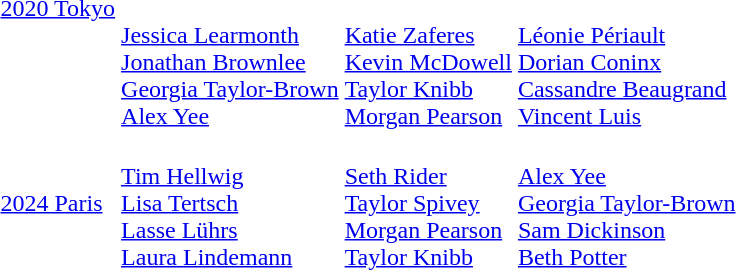<table>
<tr valign="top">
<td><a href='#'>2020 Tokyo</a><br></td>
<td><br><a href='#'>Jessica Learmonth</a><br><a href='#'>Jonathan Brownlee</a><br><a href='#'>Georgia Taylor-Brown</a><br><a href='#'>Alex Yee</a></td>
<td><br><a href='#'>Katie Zaferes</a><br><a href='#'>Kevin McDowell</a><br><a href='#'>Taylor Knibb</a><br><a href='#'>Morgan Pearson</a></td>
<td><br><a href='#'>Léonie Périault</a><br><a href='#'>Dorian Coninx</a><br><a href='#'>Cassandre Beaugrand</a><br><a href='#'>Vincent Luis</a></td>
</tr>
<tr>
<td><a href='#'>2024 Paris</a><br></td>
<td><br><a href='#'>Tim Hellwig</a><br><a href='#'>Lisa Tertsch</a><br><a href='#'>Lasse Lührs</a><br><a href='#'>Laura Lindemann</a></td>
<td><br><a href='#'>Seth Rider</a><br><a href='#'>Taylor Spivey</a><br><a href='#'>Morgan Pearson</a><br><a href='#'>Taylor Knibb</a></td>
<td><br><a href='#'>Alex Yee</a><br><a href='#'>Georgia Taylor-Brown</a><br><a href='#'>Sam Dickinson</a><br><a href='#'>Beth Potter</a></td>
</tr>
</table>
